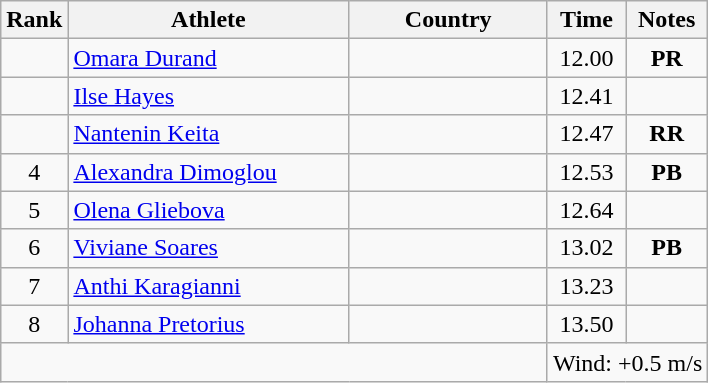<table class="wikitable sortable" style="text-align:center">
<tr>
<th>Rank</th>
<th style="width:180px">Athlete</th>
<th style="width:125px">Country</th>
<th>Time</th>
<th>Notes</th>
</tr>
<tr>
<td></td>
<td style="text-align:left;"><a href='#'>Omara Durand</a></td>
<td style="text-align:left;"></td>
<td>12.00</td>
<td><strong>PR</strong></td>
</tr>
<tr>
<td></td>
<td style="text-align:left;"><a href='#'>Ilse Hayes</a></td>
<td style="text-align:left;"></td>
<td>12.41</td>
<td></td>
</tr>
<tr>
<td></td>
<td style="text-align:left;"><a href='#'>Nantenin Keita</a></td>
<td style="text-align:left;"></td>
<td>12.47</td>
<td><strong>RR</strong></td>
</tr>
<tr>
<td>4</td>
<td style="text-align:left;"><a href='#'>Alexandra Dimoglou</a></td>
<td style="text-align:left;"></td>
<td>12.53</td>
<td><strong>PB</strong></td>
</tr>
<tr>
<td>5</td>
<td style="text-align:left;"><a href='#'>Olena Gliebova</a></td>
<td style="text-align:left;"></td>
<td>12.64</td>
<td></td>
</tr>
<tr>
<td>6</td>
<td style="text-align:left;"><a href='#'>Viviane Soares</a></td>
<td style="text-align:left;"></td>
<td>13.02</td>
<td><strong>PB</strong></td>
</tr>
<tr>
<td>7</td>
<td style="text-align:left;"><a href='#'>Anthi Karagianni</a></td>
<td style="text-align:left;"></td>
<td>13.23</td>
<td></td>
</tr>
<tr>
<td>8</td>
<td style="text-align:left;"><a href='#'>Johanna Pretorius</a></td>
<td style="text-align:left;"></td>
<td>13.50</td>
<td></td>
</tr>
<tr class="sortbottom">
<td colspan="3"></td>
<td colspan="2">Wind: +0.5 m/s</td>
</tr>
</table>
